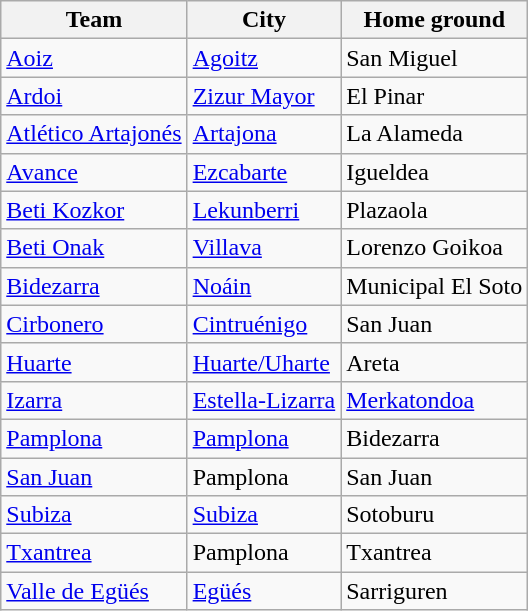<table class="wikitable sortable">
<tr>
<th>Team</th>
<th>City</th>
<th>Home ground</th>
</tr>
<tr>
<td><a href='#'>Aoiz</a></td>
<td><a href='#'>Agoitz</a></td>
<td>San Miguel</td>
</tr>
<tr>
<td><a href='#'>Ardoi</a></td>
<td><a href='#'>Zizur Mayor</a></td>
<td>El Pinar</td>
</tr>
<tr>
<td><a href='#'>Atlético Artajonés</a></td>
<td><a href='#'>Artajona</a></td>
<td>La Alameda</td>
</tr>
<tr>
<td><a href='#'>Avance</a></td>
<td><a href='#'>Ezcabarte</a></td>
<td>Igueldea</td>
</tr>
<tr>
<td><a href='#'>Beti Kozkor</a></td>
<td><a href='#'>Lekunberri</a></td>
<td>Plazaola</td>
</tr>
<tr>
<td><a href='#'>Beti Onak</a></td>
<td><a href='#'>Villava</a></td>
<td>Lorenzo Goikoa</td>
</tr>
<tr>
<td><a href='#'>Bidezarra</a></td>
<td><a href='#'>Noáin</a></td>
<td>Municipal El Soto<br></td>
</tr>
<tr>
<td><a href='#'>Cirbonero</a></td>
<td><a href='#'>Cintruénigo</a></td>
<td>San Juan<br></td>
</tr>
<tr>
<td><a href='#'>Huarte</a></td>
<td><a href='#'>Huarte/Uharte</a></td>
<td>Areta</td>
</tr>
<tr>
<td><a href='#'>Izarra</a></td>
<td><a href='#'>Estella-Lizarra</a></td>
<td><a href='#'>Merkatondoa</a></td>
</tr>
<tr>
<td><a href='#'>Pamplona</a></td>
<td><a href='#'>Pamplona</a></td>
<td>Bidezarra<br></td>
</tr>
<tr>
<td><a href='#'>San Juan</a></td>
<td>Pamplona</td>
<td>San Juan</td>
</tr>
<tr>
<td><a href='#'>Subiza</a></td>
<td><a href='#'>Subiza</a></td>
<td>Sotoburu</td>
</tr>
<tr>
<td><a href='#'>Txantrea</a></td>
<td>Pamplona</td>
<td>Txantrea</td>
</tr>
<tr>
<td><a href='#'>Valle de Egüés</a></td>
<td><a href='#'>Egüés</a></td>
<td>Sarriguren</td>
</tr>
</table>
